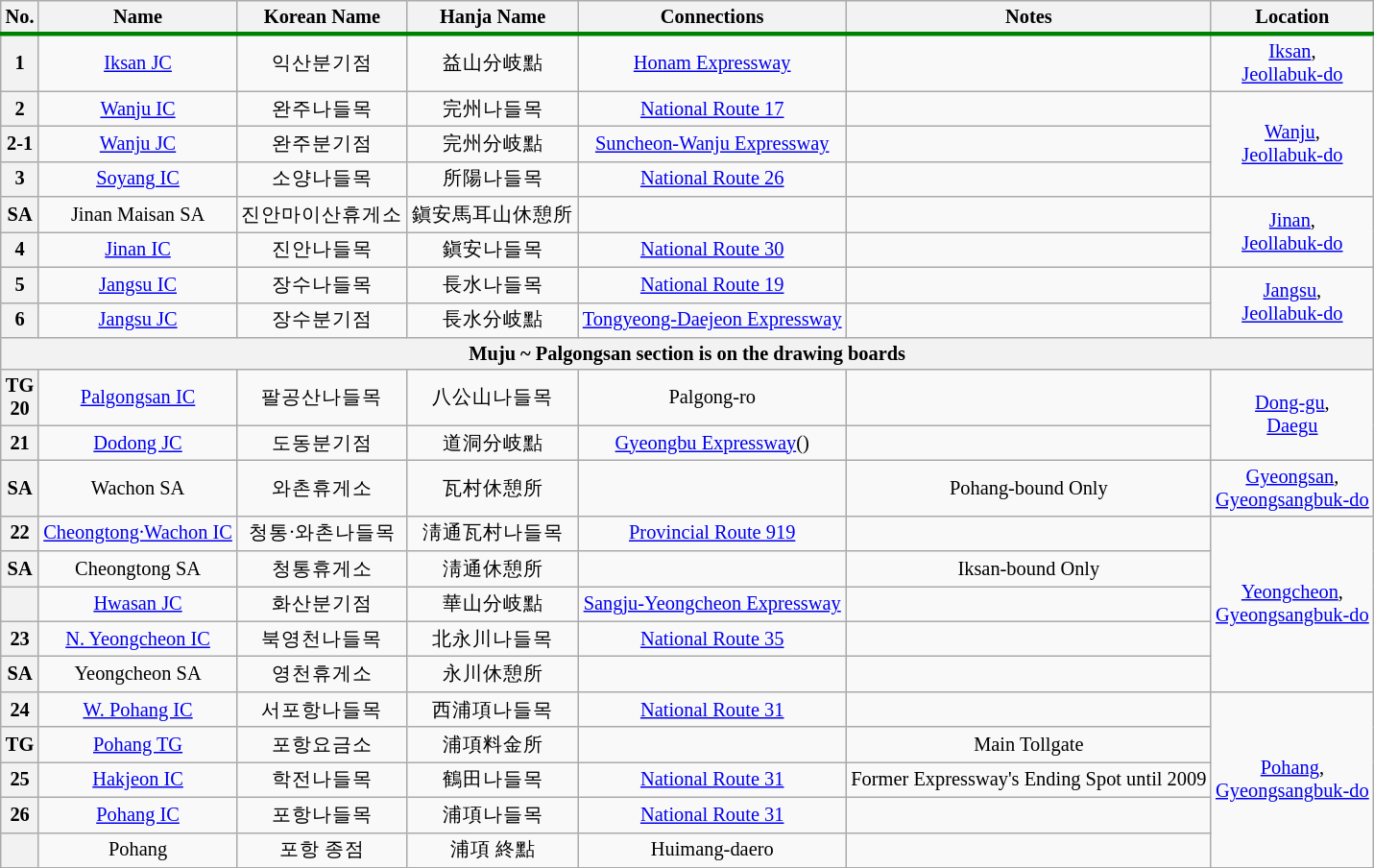<table class="wikitable" style="font-size: 85%; text-align: center;">
<tr style="border-bottom:solid 0.25em green;">
<th>No.</th>
<th>Name</th>
<th>Korean Name</th>
<th>Hanja Name</th>
<th>Connections</th>
<th>Notes</th>
<th>Location</th>
</tr>
<tr>
<th>1</th>
<td><a href='#'>Iksan JC</a></td>
<td>익산분기점</td>
<td>益山分岐點</td>
<td> <a href='#'>Honam Expressway</a></td>
<td></td>
<td><a href='#'>Iksan</a>,<br> <a href='#'>Jeollabuk-do</a></td>
</tr>
<tr>
<th>2</th>
<td><a href='#'>Wanju IC</a></td>
<td>완주나들목</td>
<td>完州나들목</td>
<td> <a href='#'>National Route 17</a></td>
<td></td>
<td rowspan="3"><a href='#'>Wanju</a>,<br> <a href='#'>Jeollabuk-do</a></td>
</tr>
<tr>
<th>2-1</th>
<td><a href='#'>Wanju JC</a></td>
<td>완주분기점</td>
<td>完州分岐點</td>
<td> <a href='#'>Suncheon-Wanju Expressway</a></td>
<td></td>
</tr>
<tr>
<th>3</th>
<td><a href='#'>Soyang IC</a></td>
<td>소양나들목</td>
<td>所陽나들목</td>
<td> <a href='#'>National Route 26</a></td>
<td></td>
</tr>
<tr>
<th>SA</th>
<td>Jinan Maisan SA</td>
<td>진안마이산휴게소</td>
<td>鎭安馬耳山休憩所</td>
<td></td>
<td></td>
<td rowspan="2"><a href='#'>Jinan</a>,<br> <a href='#'>Jeollabuk-do</a></td>
</tr>
<tr>
<th>4</th>
<td><a href='#'>Jinan IC</a></td>
<td>진안나들목</td>
<td>鎭安나들목</td>
<td> <a href='#'>National Route 30</a></td>
<td></td>
</tr>
<tr>
<th>5</th>
<td><a href='#'>Jangsu IC</a></td>
<td>장수나들목</td>
<td>長水나들목</td>
<td> <a href='#'>National Route 19</a></td>
<td></td>
<td rowspan="2"><a href='#'>Jangsu</a>,<br> <a href='#'>Jeollabuk-do</a></td>
</tr>
<tr>
<th>6</th>
<td><a href='#'>Jangsu JC</a></td>
<td>장수분기점</td>
<td>長水分岐點</td>
<td> <a href='#'>Tongyeong-Daejeon Expressway</a></td>
<td></td>
</tr>
<tr>
<th colspan="7">Muju ~ Palgongsan section is on the drawing boards</th>
</tr>
<tr>
<th>TG<br>20</th>
<td><a href='#'>Palgongsan IC</a></td>
<td>팔공산나들목</td>
<td>八公山나들목</td>
<td>Palgong-ro</td>
<td></td>
<td rowspan="2"><a href='#'>Dong-gu</a>,<br> <a href='#'>Daegu</a></td>
</tr>
<tr>
<th>21</th>
<td><a href='#'>Dodong JC</a></td>
<td>도동분기점</td>
<td>道洞分岐點</td>
<td> <a href='#'>Gyeongbu Expressway</a>()</td>
<td></td>
</tr>
<tr>
<th>SA</th>
<td>Wachon SA</td>
<td>와촌휴게소</td>
<td>瓦村休憩所</td>
<td></td>
<td>Pohang-bound Only</td>
<td><a href='#'>Gyeongsan</a>,<br> <a href='#'>Gyeongsangbuk-do</a></td>
</tr>
<tr>
<th>22</th>
<td><a href='#'>Cheongtong·Wachon IC</a></td>
<td>청통·와촌나들목</td>
<td>淸通瓦村나들목</td>
<td><a href='#'>Provincial Route 919</a></td>
<td></td>
<td rowspan="5"><a href='#'>Yeongcheon</a>,<br> <a href='#'>Gyeongsangbuk-do</a></td>
</tr>
<tr>
<th>SA</th>
<td>Cheongtong SA</td>
<td>청통휴게소</td>
<td>淸通休憩所</td>
<td></td>
<td>Iksan-bound Only</td>
</tr>
<tr>
<th></th>
<td><a href='#'>Hwasan JC</a></td>
<td>화산분기점</td>
<td>華山分岐點</td>
<td> <a href='#'>Sangju-Yeongcheon Expressway</a></td>
<td></td>
</tr>
<tr>
<th>23</th>
<td><a href='#'>N. Yeongcheon IC</a></td>
<td>북영천나들목</td>
<td>北永川나들목</td>
<td> <a href='#'>National Route 35</a></td>
<td></td>
</tr>
<tr>
<th>SA</th>
<td>Yeongcheon SA</td>
<td>영천휴게소</td>
<td>永川休憩所</td>
<td></td>
<td></td>
</tr>
<tr>
<th>24</th>
<td><a href='#'>W. Pohang IC</a></td>
<td>서포항나들목</td>
<td>西浦項나들목</td>
<td> <a href='#'>National Route 31</a></td>
<td></td>
<td rowspan="6"><a href='#'>Pohang</a>,<br> <a href='#'>Gyeongsangbuk-do</a></td>
</tr>
<tr>
<th>TG</th>
<td><a href='#'>Pohang TG</a></td>
<td>포항요금소</td>
<td>浦項料金所</td>
<td></td>
<td>Main Tollgate</td>
</tr>
<tr>
<th>25</th>
<td><a href='#'>Hakjeon IC</a></td>
<td>학전나들목</td>
<td>鶴田나들목</td>
<td> <a href='#'>National Route 31</a></td>
<td>Former Expressway's Ending Spot until 2009</td>
</tr>
<tr>
<th>26</th>
<td><a href='#'>Pohang IC</a></td>
<td>포항나들목</td>
<td>浦項나들목</td>
<td> <a href='#'>National Route 31</a></td>
<td></td>
</tr>
<tr>
<th></th>
<td>Pohang</td>
<td>포항 종점</td>
<td>浦項 終點</td>
<td>Huimang-daero</td>
<td></td>
</tr>
</table>
